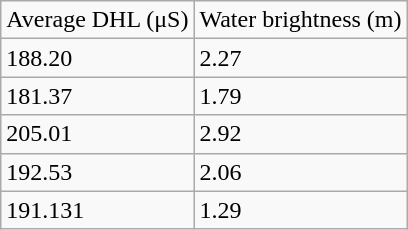<table class="wikitable">
<tr>
<td>Average DHL (μS)</td>
<td>Water brightness (m)</td>
</tr>
<tr>
<td>188.20</td>
<td>2.27</td>
</tr>
<tr>
<td>181.37</td>
<td>1.79</td>
</tr>
<tr>
<td>205.01</td>
<td>2.92</td>
</tr>
<tr>
<td>192.53</td>
<td>2.06</td>
</tr>
<tr>
<td>191.131</td>
<td>1.29</td>
</tr>
</table>
